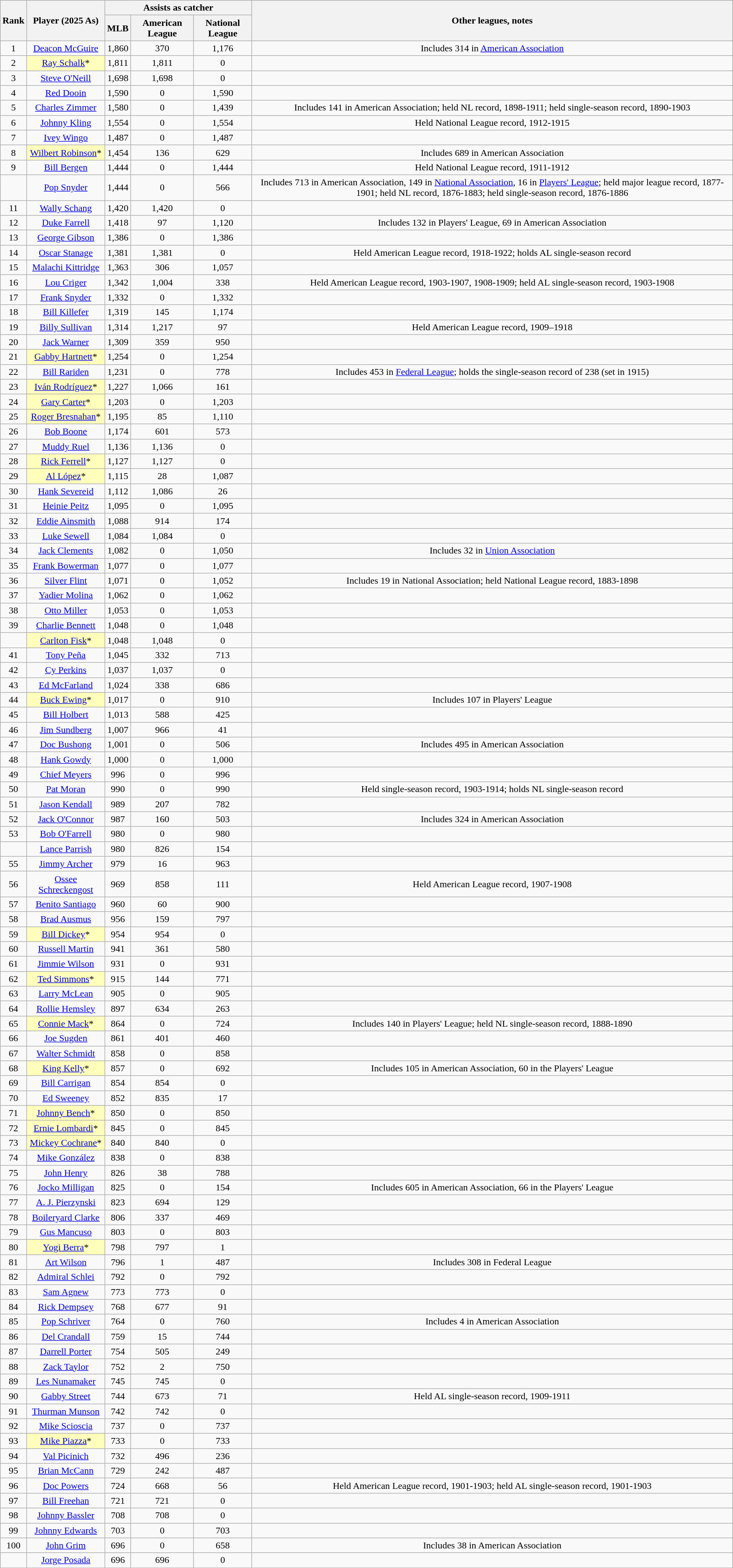<table class="wikitable sortable" style="text-align:center">
<tr style="white-space:nowrap;">
<th rowspan=2>Rank</th>
<th rowspan=2 scope="col">Player (2025 As)</th>
<th colspan=3>Assists as catcher</th>
<th rowspan=2>Other leagues, notes</th>
</tr>
<tr>
<th>MLB</th>
<th>American League</th>
<th>National League</th>
</tr>
<tr>
<td>1</td>
<td><a href='#'>Deacon McGuire</a></td>
<td>1,860</td>
<td>370</td>
<td>1,176</td>
<td>Includes 314 in <a href='#'>American Association</a></td>
</tr>
<tr>
<td>2</td>
<td style="background:#ffffbb;"><a href='#'>Ray Schalk</a>*</td>
<td>1,811</td>
<td>1,811</td>
<td>0</td>
<td></td>
</tr>
<tr>
<td>3</td>
<td><a href='#'>Steve O'Neill</a></td>
<td>1,698</td>
<td>1,698</td>
<td>0</td>
<td></td>
</tr>
<tr>
<td>4</td>
<td><a href='#'>Red Dooin</a></td>
<td>1,590</td>
<td>0</td>
<td>1,590</td>
<td></td>
</tr>
<tr>
<td>5</td>
<td><a href='#'>Charles Zimmer</a></td>
<td>1,580</td>
<td>0</td>
<td>1,439</td>
<td>Includes 141 in American Association; held NL record, 1898-1911; held single-season record, 1890-1903</td>
</tr>
<tr>
<td>6</td>
<td><a href='#'>Johnny Kling</a></td>
<td>1,554</td>
<td>0</td>
<td>1,554</td>
<td>Held National League record, 1912-1915</td>
</tr>
<tr>
<td>7</td>
<td><a href='#'>Ivey Wingo</a></td>
<td>1,487</td>
<td>0</td>
<td>1,487</td>
<td></td>
</tr>
<tr>
<td>8</td>
<td style="background:#ffffbb;"><a href='#'>Wilbert Robinson</a>*</td>
<td>1,454</td>
<td>136</td>
<td>629</td>
<td>Includes 689 in American Association</td>
</tr>
<tr>
<td>9</td>
<td><a href='#'>Bill Bergen</a></td>
<td>1,444</td>
<td>0</td>
<td>1,444</td>
<td>Held National League record, 1911-1912</td>
</tr>
<tr>
<td></td>
<td><a href='#'>Pop Snyder</a></td>
<td>1,444</td>
<td>0</td>
<td>566</td>
<td>Includes 713 in American Association, 149 in <a href='#'>National Association</a>, 16 in <a href='#'>Players' League</a>; held major league record, 1877-1901; held NL record, 1876-1883; held single-season record, 1876-1886</td>
</tr>
<tr>
<td>11</td>
<td><a href='#'>Wally Schang</a></td>
<td>1,420</td>
<td>1,420</td>
<td>0</td>
<td></td>
</tr>
<tr>
<td>12</td>
<td><a href='#'>Duke Farrell</a></td>
<td>1,418</td>
<td>97</td>
<td>1,120</td>
<td>Includes 132 in Players' League, 69 in American Association</td>
</tr>
<tr>
<td>13</td>
<td><a href='#'>George Gibson</a></td>
<td>1,386</td>
<td>0</td>
<td>1,386</td>
<td></td>
</tr>
<tr>
<td>14</td>
<td><a href='#'>Oscar Stanage</a></td>
<td>1,381</td>
<td>1,381</td>
<td>0</td>
<td>Held American League record, 1918-1922; holds AL single-season record</td>
</tr>
<tr>
<td>15</td>
<td><a href='#'>Malachi Kittridge</a></td>
<td>1,363</td>
<td>306</td>
<td>1,057</td>
<td></td>
</tr>
<tr>
<td>16</td>
<td><a href='#'>Lou Criger</a></td>
<td>1,342</td>
<td>1,004</td>
<td>338</td>
<td>Held American League record, 1903-1907, 1908-1909; held AL single-season record, 1903-1908</td>
</tr>
<tr>
<td>17</td>
<td><a href='#'>Frank Snyder</a></td>
<td>1,332</td>
<td>0</td>
<td>1,332</td>
<td></td>
</tr>
<tr>
<td>18</td>
<td><a href='#'>Bill Killefer</a></td>
<td>1,319</td>
<td>145</td>
<td>1,174</td>
<td></td>
</tr>
<tr>
<td>19</td>
<td><a href='#'>Billy Sullivan</a></td>
<td>1,314</td>
<td>1,217</td>
<td>97</td>
<td>Held American League record, 1909–1918</td>
</tr>
<tr>
<td>20</td>
<td><a href='#'>Jack Warner</a></td>
<td>1,309</td>
<td>359</td>
<td>950</td>
<td></td>
</tr>
<tr>
<td>21</td>
<td style="background:#ffffbb;"><a href='#'>Gabby Hartnett</a>*</td>
<td>1,254</td>
<td>0</td>
<td>1,254</td>
<td></td>
</tr>
<tr>
<td>22</td>
<td><a href='#'>Bill Rariden</a></td>
<td>1,231</td>
<td>0</td>
<td>778</td>
<td>Includes 453 in <a href='#'>Federal League</a>; holds the single-season record of 238 (set in 1915)</td>
</tr>
<tr>
<td>23</td>
<td style="background:#ffffbb;"><a href='#'>Iván Rodríguez</a>*</td>
<td>1,227</td>
<td>1,066</td>
<td>161</td>
<td></td>
</tr>
<tr>
<td>24</td>
<td style="background:#ffffbb;"><a href='#'>Gary Carter</a>*</td>
<td>1,203</td>
<td>0</td>
<td>1,203</td>
<td></td>
</tr>
<tr>
<td>25</td>
<td style="background:#ffffbb;"><a href='#'>Roger Bresnahan</a>*</td>
<td>1,195</td>
<td>85</td>
<td>1,110</td>
<td></td>
</tr>
<tr>
<td>26</td>
<td><a href='#'>Bob Boone</a></td>
<td>1,174</td>
<td>601</td>
<td>573</td>
<td></td>
</tr>
<tr>
<td>27</td>
<td><a href='#'>Muddy Ruel</a></td>
<td>1,136</td>
<td>1,136</td>
<td>0</td>
<td></td>
</tr>
<tr>
<td>28</td>
<td style="background:#ffffbb;"><a href='#'>Rick Ferrell</a>*</td>
<td>1,127</td>
<td>1,127</td>
<td>0</td>
<td></td>
</tr>
<tr>
<td>29</td>
<td style="background:#ffffbb;"><a href='#'>Al López</a>*</td>
<td>1,115</td>
<td>28</td>
<td>1,087</td>
<td></td>
</tr>
<tr>
<td>30</td>
<td><a href='#'>Hank Severeid</a></td>
<td>1,112</td>
<td>1,086</td>
<td>26</td>
<td></td>
</tr>
<tr>
<td>31</td>
<td><a href='#'>Heinie Peitz</a></td>
<td>1,095</td>
<td>0</td>
<td>1,095</td>
<td></td>
</tr>
<tr>
<td>32</td>
<td><a href='#'>Eddie Ainsmith</a></td>
<td>1,088</td>
<td>914</td>
<td>174</td>
<td></td>
</tr>
<tr>
<td>33</td>
<td><a href='#'>Luke Sewell</a></td>
<td>1,084</td>
<td>1,084</td>
<td>0</td>
<td></td>
</tr>
<tr>
<td>34</td>
<td><a href='#'>Jack Clements</a></td>
<td>1,082</td>
<td>0</td>
<td>1,050</td>
<td>Includes 32 in <a href='#'>Union Association</a></td>
</tr>
<tr>
<td>35</td>
<td><a href='#'>Frank Bowerman</a></td>
<td>1,077</td>
<td>0</td>
<td>1,077</td>
<td></td>
</tr>
<tr>
<td>36</td>
<td><a href='#'>Silver Flint</a></td>
<td>1,071</td>
<td>0</td>
<td>1,052</td>
<td>Includes 19 in National Association; held National League record, 1883-1898</td>
</tr>
<tr>
<td>37</td>
<td><a href='#'>Yadier Molina</a></td>
<td>1,062</td>
<td>0</td>
<td>1,062</td>
<td></td>
</tr>
<tr>
<td>38</td>
<td><a href='#'>Otto Miller</a></td>
<td>1,053</td>
<td>0</td>
<td>1,053</td>
<td></td>
</tr>
<tr>
<td>39</td>
<td><a href='#'>Charlie Bennett</a></td>
<td>1,048</td>
<td>0</td>
<td>1,048</td>
<td></td>
</tr>
<tr>
<td></td>
<td style="background:#ffffbb;"><a href='#'>Carlton Fisk</a>*</td>
<td>1,048</td>
<td>1,048</td>
<td>0</td>
<td></td>
</tr>
<tr>
<td>41</td>
<td><a href='#'>Tony Peña</a></td>
<td>1,045</td>
<td>332</td>
<td>713</td>
<td></td>
</tr>
<tr>
<td>42</td>
<td><a href='#'>Cy Perkins</a></td>
<td>1,037</td>
<td>1,037</td>
<td>0</td>
<td></td>
</tr>
<tr>
<td>43</td>
<td><a href='#'>Ed McFarland</a></td>
<td>1,024</td>
<td>338</td>
<td>686</td>
<td></td>
</tr>
<tr>
<td>44</td>
<td style="background:#ffffbb;"><a href='#'>Buck Ewing</a>*</td>
<td>1,017</td>
<td>0</td>
<td>910</td>
<td>Includes 107 in Players' League</td>
</tr>
<tr>
<td>45</td>
<td><a href='#'>Bill Holbert</a></td>
<td>1,013</td>
<td>588</td>
<td>425</td>
<td></td>
</tr>
<tr>
<td>46</td>
<td><a href='#'>Jim Sundberg</a></td>
<td>1,007</td>
<td>966</td>
<td>41</td>
<td></td>
</tr>
<tr>
<td>47</td>
<td><a href='#'>Doc Bushong</a></td>
<td>1,001</td>
<td>0</td>
<td>506</td>
<td>Includes 495 in American Association</td>
</tr>
<tr>
<td>48</td>
<td><a href='#'>Hank Gowdy</a></td>
<td>1,000</td>
<td>0</td>
<td>1,000</td>
<td></td>
</tr>
<tr>
<td>49</td>
<td><a href='#'>Chief Meyers</a></td>
<td>996</td>
<td>0</td>
<td>996</td>
<td></td>
</tr>
<tr>
<td>50</td>
<td><a href='#'>Pat Moran</a></td>
<td>990</td>
<td>0</td>
<td>990</td>
<td>Held single-season record, 1903-1914; holds NL single-season record</td>
</tr>
<tr>
<td>51</td>
<td><a href='#'>Jason Kendall</a></td>
<td>989</td>
<td>207</td>
<td>782</td>
<td></td>
</tr>
<tr>
<td>52</td>
<td><a href='#'>Jack O'Connor</a></td>
<td>987</td>
<td>160</td>
<td>503</td>
<td>Includes 324 in American Association</td>
</tr>
<tr>
<td>53</td>
<td><a href='#'>Bob O'Farrell</a></td>
<td>980</td>
<td>0</td>
<td>980</td>
<td></td>
</tr>
<tr>
<td></td>
<td><a href='#'>Lance Parrish</a></td>
<td>980</td>
<td>826</td>
<td>154</td>
<td></td>
</tr>
<tr>
<td>55</td>
<td><a href='#'>Jimmy Archer</a></td>
<td>979</td>
<td>16</td>
<td>963</td>
<td></td>
</tr>
<tr>
<td>56</td>
<td><a href='#'>Ossee Schreckengost</a></td>
<td>969</td>
<td>858</td>
<td>111</td>
<td>Held American League record, 1907-1908</td>
</tr>
<tr>
<td>57</td>
<td><a href='#'>Benito Santiago</a></td>
<td>960</td>
<td>60</td>
<td>900</td>
<td></td>
</tr>
<tr>
<td>58</td>
<td><a href='#'>Brad Ausmus</a></td>
<td>956</td>
<td>159</td>
<td>797</td>
<td></td>
</tr>
<tr>
<td>59</td>
<td style="background:#ffffbb;"><a href='#'>Bill Dickey</a>*</td>
<td>954</td>
<td>954</td>
<td>0</td>
<td></td>
</tr>
<tr>
<td>60</td>
<td><a href='#'>Russell Martin</a></td>
<td>941</td>
<td>361</td>
<td>580</td>
<td></td>
</tr>
<tr>
<td>61</td>
<td><a href='#'>Jimmie Wilson</a></td>
<td>931</td>
<td>0</td>
<td>931</td>
<td></td>
</tr>
<tr>
<td>62</td>
<td style="background:#ffffbb;"><a href='#'>Ted Simmons</a>*</td>
<td>915</td>
<td>144</td>
<td>771</td>
<td></td>
</tr>
<tr>
<td>63</td>
<td><a href='#'>Larry McLean</a></td>
<td>905</td>
<td>0</td>
<td>905</td>
<td></td>
</tr>
<tr>
<td>64</td>
<td><a href='#'>Rollie Hemsley</a></td>
<td>897</td>
<td>634</td>
<td>263</td>
<td></td>
</tr>
<tr>
<td>65</td>
<td style="background:#ffffbb;"><a href='#'>Connie Mack</a>*</td>
<td>864</td>
<td>0</td>
<td>724</td>
<td>Includes 140 in Players' League; held NL single-season record, 1888-1890</td>
</tr>
<tr>
<td>66</td>
<td><a href='#'>Joe Sugden</a></td>
<td>861</td>
<td>401</td>
<td>460</td>
<td></td>
</tr>
<tr>
<td>67</td>
<td><a href='#'>Walter Schmidt</a></td>
<td>858</td>
<td>0</td>
<td>858</td>
<td></td>
</tr>
<tr>
<td>68</td>
<td style="background:#ffffbb;"><a href='#'>King Kelly</a>*</td>
<td>857</td>
<td>0</td>
<td>692</td>
<td>Includes 105 in American Association, 60 in the Players' League</td>
</tr>
<tr>
<td>69</td>
<td><a href='#'>Bill Carrigan</a></td>
<td>854</td>
<td>854</td>
<td>0</td>
<td></td>
</tr>
<tr>
<td>70</td>
<td><a href='#'>Ed Sweeney</a></td>
<td>852</td>
<td>835</td>
<td>17</td>
<td></td>
</tr>
<tr>
<td>71</td>
<td style="background:#ffffbb;"><a href='#'>Johnny Bench</a>*</td>
<td>850</td>
<td>0</td>
<td>850</td>
<td></td>
</tr>
<tr>
<td>72</td>
<td style="background:#ffffbb;"><a href='#'>Ernie Lombardi</a>*</td>
<td>845</td>
<td>0</td>
<td>845</td>
<td></td>
</tr>
<tr>
<td>73</td>
<td style="background:#ffffbb;"><a href='#'>Mickey Cochrane</a>*</td>
<td>840</td>
<td>840</td>
<td>0</td>
<td></td>
</tr>
<tr>
<td>74</td>
<td><a href='#'>Mike González</a></td>
<td>838</td>
<td>0</td>
<td>838</td>
<td></td>
</tr>
<tr>
<td>75</td>
<td><a href='#'>John Henry</a></td>
<td>826</td>
<td>38</td>
<td>788</td>
<td></td>
</tr>
<tr>
<td>76</td>
<td><a href='#'>Jocko Milligan</a></td>
<td>825</td>
<td>0</td>
<td>154</td>
<td>Includes 605 in American Association, 66 in the Players' League</td>
</tr>
<tr>
<td>77</td>
<td><a href='#'>A. J. Pierzynski</a></td>
<td>823</td>
<td>694</td>
<td>129</td>
<td></td>
</tr>
<tr>
<td>78</td>
<td><a href='#'>Boileryard Clarke</a></td>
<td>806</td>
<td>337</td>
<td>469</td>
<td></td>
</tr>
<tr>
<td>79</td>
<td><a href='#'>Gus Mancuso</a></td>
<td>803</td>
<td>0</td>
<td>803</td>
<td></td>
</tr>
<tr>
<td>80</td>
<td style="background:#ffffbb;"><a href='#'>Yogi Berra</a>*</td>
<td>798</td>
<td>797</td>
<td>1</td>
<td></td>
</tr>
<tr>
<td>81</td>
<td><a href='#'>Art Wilson</a></td>
<td>796</td>
<td>1</td>
<td>487</td>
<td>Includes 308 in Federal League</td>
</tr>
<tr>
<td>82</td>
<td><a href='#'>Admiral Schlei</a></td>
<td>792</td>
<td>0</td>
<td>792</td>
<td></td>
</tr>
<tr>
<td>83</td>
<td><a href='#'>Sam Agnew</a></td>
<td>773</td>
<td>773</td>
<td>0</td>
<td></td>
</tr>
<tr>
<td>84</td>
<td><a href='#'>Rick Dempsey</a></td>
<td>768</td>
<td>677</td>
<td>91</td>
<td></td>
</tr>
<tr>
<td>85</td>
<td><a href='#'>Pop Schriver</a></td>
<td>764</td>
<td>0</td>
<td>760</td>
<td>Includes 4 in American Association</td>
</tr>
<tr>
<td>86</td>
<td><a href='#'>Del Crandall</a></td>
<td>759</td>
<td>15</td>
<td>744</td>
<td></td>
</tr>
<tr>
<td>87</td>
<td><a href='#'>Darrell Porter</a></td>
<td>754</td>
<td>505</td>
<td>249</td>
<td></td>
</tr>
<tr>
<td>88</td>
<td><a href='#'>Zack Taylor</a></td>
<td>752</td>
<td>2</td>
<td>750</td>
<td></td>
</tr>
<tr>
<td>89</td>
<td><a href='#'>Les Nunamaker</a></td>
<td>745</td>
<td>745</td>
<td>0</td>
<td></td>
</tr>
<tr>
<td>90</td>
<td><a href='#'>Gabby Street</a></td>
<td>744</td>
<td>673</td>
<td>71</td>
<td>Held AL single-season record, 1909-1911</td>
</tr>
<tr>
<td>91</td>
<td><a href='#'>Thurman Munson</a></td>
<td>742</td>
<td>742</td>
<td>0</td>
<td></td>
</tr>
<tr>
<td>92</td>
<td><a href='#'>Mike Scioscia</a></td>
<td>737</td>
<td>0</td>
<td>737</td>
<td></td>
</tr>
<tr>
<td>93</td>
<td style="background:#ffffbb;"><a href='#'>Mike Piazza</a>*</td>
<td>733</td>
<td>0</td>
<td>733</td>
<td></td>
</tr>
<tr>
<td>94</td>
<td><a href='#'>Val Picinich</a></td>
<td>732</td>
<td>496</td>
<td>236</td>
<td></td>
</tr>
<tr>
<td>95</td>
<td><a href='#'>Brian McCann</a></td>
<td>729</td>
<td>242</td>
<td>487</td>
<td></td>
</tr>
<tr>
<td>96</td>
<td><a href='#'>Doc Powers</a></td>
<td>724</td>
<td>668</td>
<td>56</td>
<td>Held American League record, 1901-1903; held AL single-season record, 1901-1903</td>
</tr>
<tr>
<td>97</td>
<td><a href='#'>Bill Freehan</a></td>
<td>721</td>
<td>721</td>
<td>0</td>
<td></td>
</tr>
<tr>
<td>98</td>
<td><a href='#'>Johnny Bassler</a></td>
<td>708</td>
<td>708</td>
<td>0</td>
<td></td>
</tr>
<tr>
<td>99</td>
<td><a href='#'>Johnny Edwards</a></td>
<td>703</td>
<td>0</td>
<td>703</td>
<td></td>
</tr>
<tr>
<td>100</td>
<td><a href='#'>John Grim</a></td>
<td>696</td>
<td>0</td>
<td>658</td>
<td>Includes 38 in American Association</td>
</tr>
<tr>
<td></td>
<td><a href='#'>Jorge Posada</a></td>
<td>696</td>
<td>696</td>
<td>0</td>
<td></td>
</tr>
</table>
